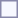<table style="border:1px solid #8888aa; background-color:#f7f8ff; padding:5px; font-size:95%; margin: 0px 12px 12px 0px;">
</table>
